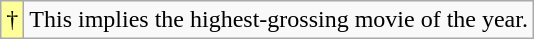<table class="wikitable">
<tr>
<td style="background-color:#FFFF99">†</td>
<td>This implies the highest-grossing movie of the year.</td>
</tr>
</table>
